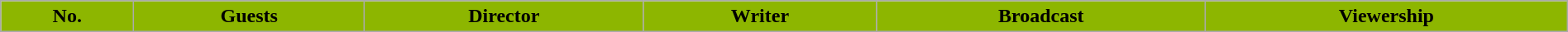<table class="wikitable" width="100%">
<tr>
<th scope="col" style="background:#8DB600;">No.</th>
<th scope=col style=background:#8DB600;>Guests</th>
<th scope="col" style="background:#8DB600;">Director</th>
<th scope="col" style="background:#8DB600;">Writer</th>
<th scope="col" style="background:#8DB600;">Broadcast</th>
<th scope="col" style="background:#8DB600;">Viewership<br>





</th>
</tr>
</table>
